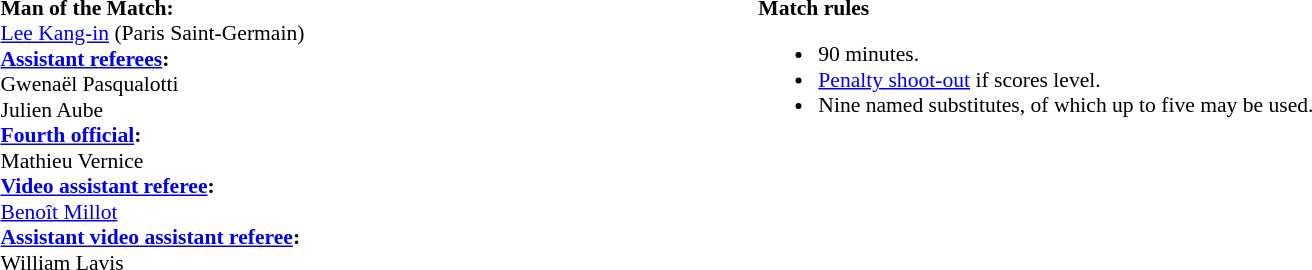<table width=100% style="font-size:90%">
<tr>
<td><br><strong>Man of the Match:</strong>
<br><a href='#'>Lee Kang-in</a> (Paris Saint-Germain)<br><strong><a href='#'>Assistant referees</a>:</strong>
<br>Gwenaël Pasqualotti
<br>Julien Aube
<br><strong><a href='#'>Fourth official</a>:</strong>
<br> Mathieu Vernice
<br><strong><a href='#'>Video assistant referee</a>:</strong>
<br><a href='#'>Benoît Millot</a>
<br><strong><a href='#'>Assistant video assistant referee</a>:</strong>
<br>William Lavis</td>
<td style="width:60%; vertical-align:top;"><br><strong>Match rules</strong><ul><li>90 minutes.</li><li><a href='#'>Penalty shoot-out</a> if scores level.</li><li>Nine named substitutes, of which up to five may be used.</li></ul></td>
</tr>
</table>
